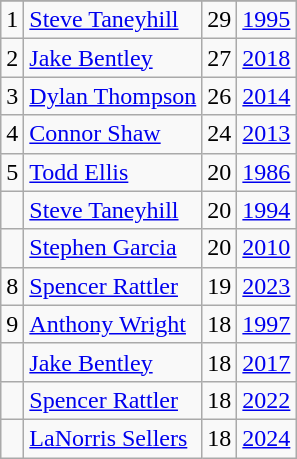<table class="wikitable">
<tr>
</tr>
<tr>
<td>1</td>
<td><a href='#'>Steve Taneyhill</a></td>
<td>29</td>
<td><a href='#'>1995</a></td>
</tr>
<tr>
<td>2</td>
<td><a href='#'>Jake Bentley</a></td>
<td>27</td>
<td><a href='#'>2018</a></td>
</tr>
<tr>
<td>3</td>
<td><a href='#'>Dylan Thompson</a></td>
<td>26</td>
<td><a href='#'>2014</a></td>
</tr>
<tr>
<td>4</td>
<td><a href='#'>Connor Shaw</a></td>
<td>24</td>
<td><a href='#'>2013</a></td>
</tr>
<tr>
<td>5</td>
<td><a href='#'>Todd Ellis</a></td>
<td>20</td>
<td><a href='#'>1986</a></td>
</tr>
<tr>
<td></td>
<td><a href='#'>Steve Taneyhill</a></td>
<td>20</td>
<td><a href='#'>1994</a></td>
</tr>
<tr>
<td></td>
<td><a href='#'>Stephen Garcia</a></td>
<td>20</td>
<td><a href='#'>2010</a></td>
</tr>
<tr>
<td>8</td>
<td><a href='#'>Spencer Rattler</a></td>
<td>19</td>
<td><a href='#'>2023</a></td>
</tr>
<tr>
<td>9</td>
<td><a href='#'>Anthony Wright</a></td>
<td>18</td>
<td><a href='#'>1997</a></td>
</tr>
<tr>
<td></td>
<td><a href='#'>Jake Bentley</a></td>
<td>18</td>
<td><a href='#'>2017</a></td>
</tr>
<tr>
<td></td>
<td><a href='#'>Spencer Rattler</a></td>
<td>18</td>
<td><a href='#'>2022</a></td>
</tr>
<tr>
<td></td>
<td><a href='#'>LaNorris Sellers</a></td>
<td>18</td>
<td><a href='#'>2024</a></td>
</tr>
</table>
